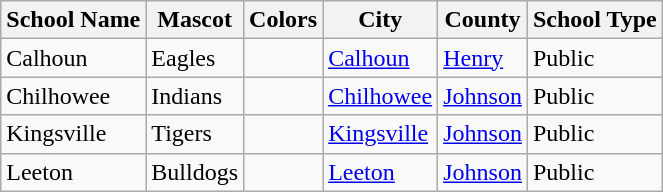<table class="wikitable">
<tr>
<th>School Name</th>
<th>Mascot</th>
<th>Colors</th>
<th>City</th>
<th>County</th>
<th>School Type</th>
</tr>
<tr>
<td>Calhoun</td>
<td>Eagles</td>
<td></td>
<td><a href='#'>Calhoun</a></td>
<td><a href='#'>Henry</a></td>
<td>Public</td>
</tr>
<tr>
<td>Chilhowee</td>
<td>Indians</td>
<td></td>
<td><a href='#'>Chilhowee</a></td>
<td><a href='#'>Johnson</a></td>
<td>Public</td>
</tr>
<tr>
<td>Kingsville</td>
<td>Tigers</td>
<td></td>
<td><a href='#'>Kingsville</a></td>
<td><a href='#'>Johnson</a></td>
<td>Public</td>
</tr>
<tr>
<td>Leeton</td>
<td>Bulldogs</td>
<td></td>
<td><a href='#'>Leeton</a></td>
<td><a href='#'>Johnson</a></td>
<td>Public</td>
</tr>
</table>
